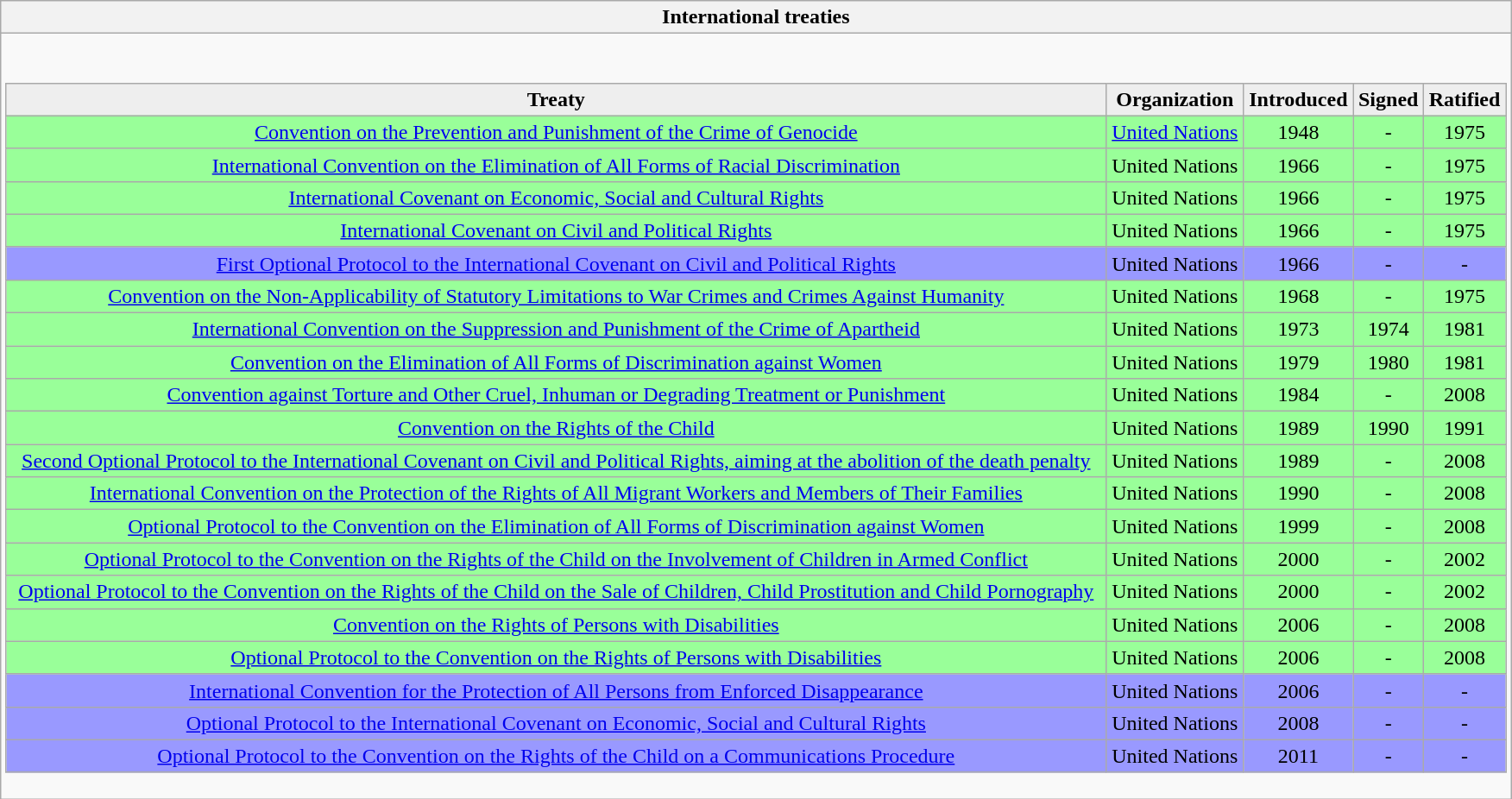<table class="wikitable collapsible collapsed" style="border:none; ">
<tr>
<th>International treaties</th>
</tr>
<tr>
<td><br><table class="wikitable sortable" width=100% style="border-collapse:collapse;">
<tr style="background:#eee; font-weight:bold; text-align:center;">
<td>Treaty</td>
<td>Organization</td>
<td>Introduced</td>
<td>Signed</td>
<td>Ratified</td>
</tr>
<tr align=center>
<td style="background:#9f9; align=left"><a href='#'>Convention on the Prevention and Punishment of the Crime of Genocide</a></td>
<td style="background:#9f9;"><a href='#'>United Nations</a></td>
<td style="background:#9f9;">1948</td>
<td style="background:#9f9;">-</td>
<td style="background:#9f9;">1975</td>
</tr>
<tr align=center>
<td style="background:#9f9; align=left"><a href='#'>International Convention on the Elimination of All Forms of Racial Discrimination</a></td>
<td style="background:#9f9;">United Nations</td>
<td style="background:#9f9;">1966</td>
<td style="background:#9f9;">-</td>
<td style="background:#9f9;">1975</td>
</tr>
<tr align=center>
<td style="background:#9f9; align=left"><a href='#'>International Covenant on Economic, Social and Cultural Rights</a></td>
<td style="background:#9f9;">United Nations</td>
<td style="background:#9f9;">1966</td>
<td style="background:#9f9;">-</td>
<td style="background:#9f9;">1975</td>
</tr>
<tr align=center>
<td style="background:#9f9; align=left"><a href='#'>International Covenant on Civil and Political Rights</a></td>
<td style="background:#9f9;">United Nations</td>
<td style="background:#9f9;">1966</td>
<td style="background:#9f9;">-</td>
<td style="background:#9f9;">1975</td>
</tr>
<tr align=center>
<td style="background:#99f; align=left"><a href='#'>First Optional Protocol to the International Covenant on Civil and Political Rights</a></td>
<td style="background:#99f;">United Nations</td>
<td style="background:#99f;">1966</td>
<td style="background:#99f;">-</td>
<td style="background:#99f;">-</td>
</tr>
<tr align=center>
<td style="background:#9f9; align=left"><a href='#'>Convention on the Non-Applicability of Statutory Limitations to War Crimes and Crimes Against Humanity</a></td>
<td style="background:#9f9;">United Nations</td>
<td style="background:#9f9;">1968</td>
<td style="background:#9f9;">-</td>
<td style="background:#9f9;">1975</td>
</tr>
<tr align=center>
<td style="background:#9f9; align=left"><a href='#'>International Convention on the Suppression and Punishment of the Crime of Apartheid</a></td>
<td style="background:#9f9;">United Nations</td>
<td style="background:#9f9;">1973</td>
<td style="background:#9f9;">1974</td>
<td style="background:#9f9;">1981</td>
</tr>
<tr align=center>
<td style="background:#9f9; align=left"><a href='#'>Convention on the Elimination of All Forms of Discrimination against Women</a></td>
<td style="background:#9f9;">United Nations</td>
<td style="background:#9f9;">1979</td>
<td style="background:#9f9;">1980</td>
<td style="background:#9f9;">1981</td>
</tr>
<tr align=center>
<td style="background:#9f9; align=left"><a href='#'>Convention against Torture and Other Cruel, Inhuman or Degrading Treatment or Punishment</a></td>
<td style="background:#9f9;">United Nations</td>
<td style="background:#9f9;">1984</td>
<td style="background:#9f9;">-</td>
<td style="background:#9f9;">2008</td>
</tr>
<tr align=center>
<td style="background:#9f9; align=left"><a href='#'>Convention on the Rights of the Child</a></td>
<td style="background:#9f9;">United Nations</td>
<td style="background:#9f9;">1989</td>
<td style="background:#9f9;">1990</td>
<td style="background:#9f9;">1991</td>
</tr>
<tr align=center>
<td style="background:#9f9; align=left"><a href='#'>Second Optional Protocol to the International Covenant on Civil and Political Rights, aiming at the abolition of the death penalty</a></td>
<td style="background:#9f9;">United Nations</td>
<td style="background:#9f9;">1989</td>
<td style="background:#9f9;">-</td>
<td style="background:#9f9;">2008</td>
</tr>
<tr align=center>
<td style="background:#9f9; align=left"><a href='#'>International Convention on the Protection of the Rights of All Migrant Workers and Members of Their Families</a></td>
<td style="background:#9f9;">United Nations</td>
<td style="background:#9f9;">1990</td>
<td style="background:#9f9;">-</td>
<td style="background:#9f9;">2008</td>
</tr>
<tr align=center>
<td style="background:#9f9; align=left"><a href='#'>Optional Protocol to the Convention on the Elimination of All Forms of Discrimination against Women</a></td>
<td style="background:#9f9;">United Nations</td>
<td style="background:#9f9;">1999</td>
<td style="background:#9f9;">-</td>
<td style="background:#9f9;">2008</td>
</tr>
<tr align=center>
<td style="background:#9f9; align=left"><a href='#'>Optional Protocol to the Convention on the Rights of the Child on the Involvement of Children in Armed Conflict</a></td>
<td style="background:#9f9;">United Nations</td>
<td style="background:#9f9;">2000</td>
<td style="background:#9f9;">-</td>
<td style="background:#9f9;">2002</td>
</tr>
<tr align=center>
<td style="background:#9f9; align=left"><a href='#'>Optional Protocol to the Convention on the Rights of the Child on the Sale of Children, Child Prostitution and Child Pornography</a></td>
<td style="background:#9f9;">United Nations</td>
<td style="background:#9f9;">2000</td>
<td style="background:#9f9;">-</td>
<td style="background:#9f9;">2002</td>
</tr>
<tr align=center>
<td style="background:#9f9; align=left"><a href='#'>Convention on the Rights of Persons with Disabilities</a></td>
<td style="background:#9f9;">United Nations</td>
<td style="background:#9f9;">2006</td>
<td style="background:#9f9;">-</td>
<td style="background:#9f9;">2008</td>
</tr>
<tr align=center>
<td style="background:#9f9; align=left"><a href='#'>Optional Protocol to the Convention on the Rights of Persons with Disabilities</a></td>
<td style="background:#9f9;">United Nations</td>
<td style="background:#9f9;">2006</td>
<td style="background:#9f9;">-</td>
<td style="background:#9f9;">2008</td>
</tr>
<tr align=center>
<td style="background:#99f; align=left"><a href='#'>International Convention for the Protection of All Persons from Enforced Disappearance</a></td>
<td style="background:#99f;">United Nations</td>
<td style="background:#99f;">2006</td>
<td style="background:#99f;">-</td>
<td style="background:#99f;">-</td>
</tr>
<tr align=center>
<td style="background:#99f; align=left"><a href='#'>Optional Protocol to the International Covenant on Economic, Social and Cultural Rights</a></td>
<td style="background:#99f;">United Nations</td>
<td style="background:#99f;">2008</td>
<td style="background:#99f;">-</td>
<td style="background:#99f;">-</td>
</tr>
<tr align=center>
<td style="background:#99f; align=left"><a href='#'>Optional Protocol to the Convention on the Rights of the Child on a Communications Procedure</a></td>
<td style="background:#99f;">United Nations</td>
<td style="background:#99f;">2011</td>
<td style="background:#99f;">-</td>
<td style="background:#99f;">-</td>
</tr>
</table>
</td>
</tr>
</table>
